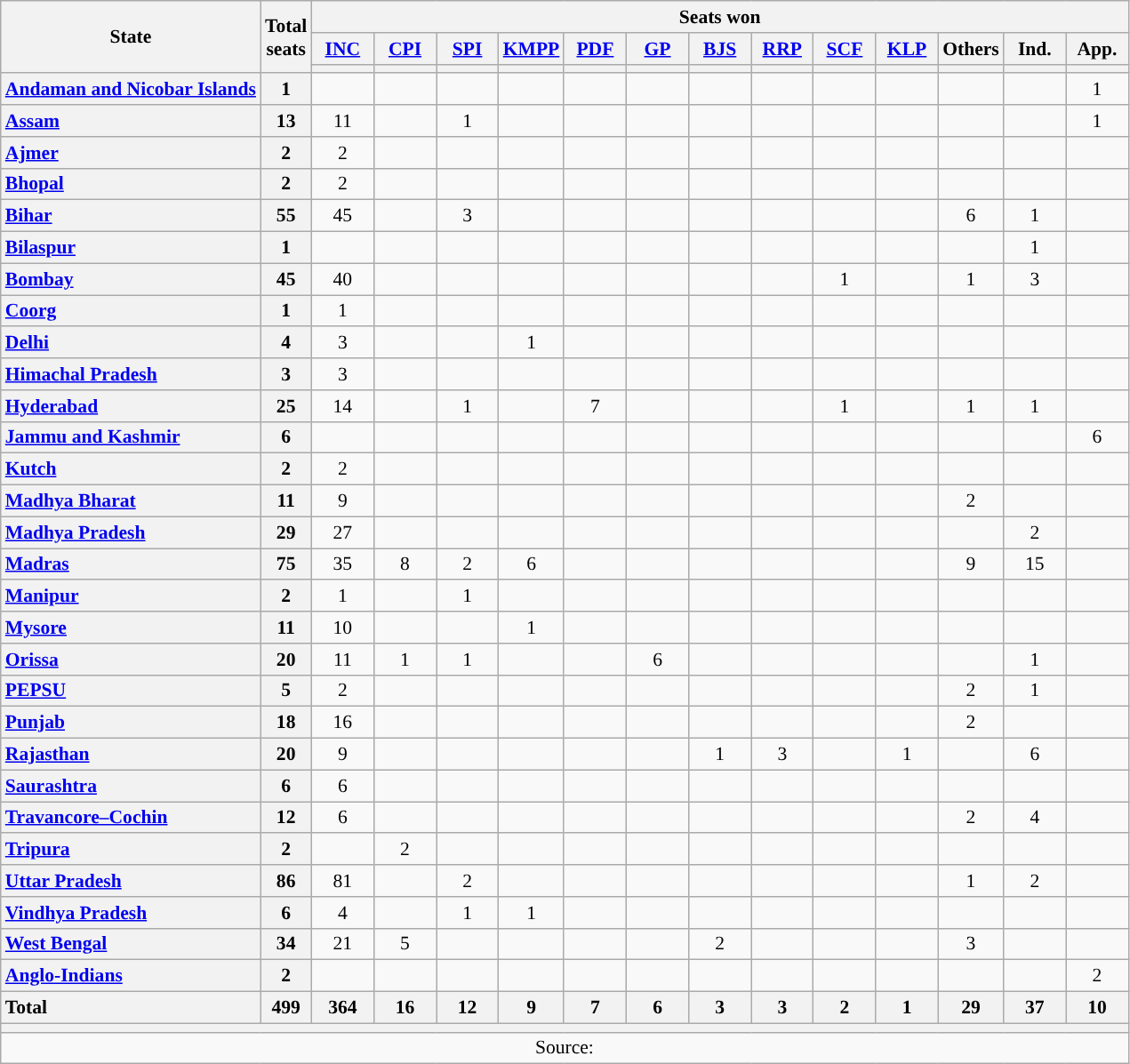<table class=wikitable style="text-align:center; font-size: 0.9em;">
<tr>
<th rowspan="3">State</th>
<th rowspan="3">Total<br>seats</th>
<th colspan="13">Seats won</th>
</tr>
<tr>
<th class="unsortable" style="width:40px;"><a href='#'>INC</a></th>
<th class="unsortable" style="width:40px;"><a href='#'>CPI</a></th>
<th class="unsortable" style="width:40px;"><a href='#'>SPI</a></th>
<th class="unsortable" style="width:40px;"><a href='#'>KMPP</a></th>
<th class="unsortable" style="width:40px;"><a href='#'>PDF</a></th>
<th class="unsortable" style="width:40px;"><a href='#'>GP</a></th>
<th class="unsortable" style="width:40px;"><a href='#'>BJS</a></th>
<th class="unsortable" style="width:40px;"><a href='#'>RRP</a></th>
<th class="unsortable" style="width:40px;"><a href='#'>SCF</a></th>
<th class="unsortable" style="width:40px;"><a href='#'>KLP</a></th>
<th class="unsortable" style="width:40px;">Others</th>
<th class="unsortable" style="width:40px;">Ind.</th>
<th class="unsortable" style="width:40px;">App.</th>
</tr>
<tr>
<th style="background:"></th>
<th style="background:"></th>
<th style="background:"></th>
<th style="background:"></th>
<th style="background:"></th>
<th style="background:"></th>
<th style="background:"></th>
<th style="background:"></th>
<th style="background:"></th>
<th style="background:"></th>
<th style="background:"></th>
<th style="background:"></th>
<th></th>
</tr>
<tr>
<th style="text-align: left;"><a href='#'>Andaman and Nicobar Islands</a></th>
<th>1</th>
<td></td>
<td></td>
<td></td>
<td></td>
<td></td>
<td></td>
<td></td>
<td></td>
<td></td>
<td></td>
<td></td>
<td></td>
<td>1</td>
</tr>
<tr>
<th style="text-align: left;"><a href='#'>Assam</a></th>
<th>13</th>
<td>11</td>
<td></td>
<td>1</td>
<td></td>
<td></td>
<td></td>
<td></td>
<td></td>
<td></td>
<td></td>
<td></td>
<td></td>
<td>1</td>
</tr>
<tr>
<th style="text-align: left;"><a href='#'>Ajmer</a></th>
<th>2</th>
<td>2</td>
<td></td>
<td></td>
<td></td>
<td></td>
<td></td>
<td></td>
<td></td>
<td></td>
<td></td>
<td></td>
<td></td>
<td></td>
</tr>
<tr>
<th style="text-align: left;"><a href='#'>Bhopal</a></th>
<th>2</th>
<td>2</td>
<td></td>
<td></td>
<td></td>
<td></td>
<td></td>
<td></td>
<td></td>
<td></td>
<td></td>
<td></td>
<td></td>
<td></td>
</tr>
<tr>
<th style="text-align: left;"><a href='#'>Bihar</a></th>
<th>55</th>
<td>45</td>
<td></td>
<td>3</td>
<td></td>
<td></td>
<td></td>
<td></td>
<td></td>
<td></td>
<td></td>
<td>6</td>
<td>1</td>
<td></td>
</tr>
<tr>
<th style="text-align: left;"><a href='#'>Bilaspur</a></th>
<th>1</th>
<td></td>
<td></td>
<td></td>
<td></td>
<td></td>
<td></td>
<td></td>
<td></td>
<td></td>
<td></td>
<td></td>
<td>1</td>
<td></td>
</tr>
<tr>
<th style="text-align: left;"><a href='#'>Bombay</a></th>
<th>45</th>
<td>40</td>
<td></td>
<td></td>
<td></td>
<td></td>
<td></td>
<td></td>
<td></td>
<td>1</td>
<td></td>
<td>1</td>
<td>3</td>
<td></td>
</tr>
<tr>
<th style="text-align: left;"><a href='#'>Coorg</a></th>
<th>1</th>
<td>1</td>
<td></td>
<td></td>
<td></td>
<td></td>
<td></td>
<td></td>
<td></td>
<td></td>
<td></td>
<td></td>
<td></td>
<td></td>
</tr>
<tr>
<th style="text-align: left;"><a href='#'>Delhi</a></th>
<th>4</th>
<td>3</td>
<td></td>
<td></td>
<td>1</td>
<td></td>
<td></td>
<td></td>
<td></td>
<td></td>
<td></td>
<td></td>
<td></td>
<td></td>
</tr>
<tr>
<th style="text-align: left;"><a href='#'>Himachal Pradesh</a></th>
<th>3</th>
<td>3</td>
<td></td>
<td></td>
<td></td>
<td></td>
<td></td>
<td></td>
<td></td>
<td></td>
<td></td>
<td></td>
<td></td>
<td></td>
</tr>
<tr>
<th style="text-align: left;"><a href='#'>Hyderabad</a></th>
<th>25</th>
<td>14</td>
<td></td>
<td>1</td>
<td></td>
<td>7</td>
<td></td>
<td></td>
<td></td>
<td>1</td>
<td></td>
<td>1</td>
<td>1</td>
<td></td>
</tr>
<tr>
<th style="text-align: left;"><a href='#'>Jammu and Kashmir</a></th>
<th>6</th>
<td></td>
<td></td>
<td></td>
<td></td>
<td></td>
<td></td>
<td></td>
<td></td>
<td></td>
<td></td>
<td></td>
<td></td>
<td>6</td>
</tr>
<tr>
<th style="text-align: left;"><a href='#'>Kutch</a></th>
<th>2</th>
<td>2</td>
<td></td>
<td></td>
<td></td>
<td></td>
<td></td>
<td></td>
<td></td>
<td></td>
<td></td>
<td></td>
<td></td>
<td></td>
</tr>
<tr>
<th style="text-align: left;"><a href='#'>Madhya Bharat</a></th>
<th>11</th>
<td>9</td>
<td></td>
<td></td>
<td></td>
<td></td>
<td></td>
<td></td>
<td></td>
<td></td>
<td></td>
<td>2</td>
<td></td>
<td></td>
</tr>
<tr>
<th style="text-align: left;"><a href='#'>Madhya Pradesh</a></th>
<th>29</th>
<td>27</td>
<td></td>
<td></td>
<td></td>
<td></td>
<td></td>
<td></td>
<td></td>
<td></td>
<td></td>
<td></td>
<td>2</td>
<td></td>
</tr>
<tr>
<th style="text-align: left;"><a href='#'>Madras</a></th>
<th>75</th>
<td>35</td>
<td>8</td>
<td>2</td>
<td>6</td>
<td></td>
<td></td>
<td></td>
<td></td>
<td></td>
<td></td>
<td>9</td>
<td>15</td>
<td></td>
</tr>
<tr>
<th style="text-align: left;"><a href='#'>Manipur</a></th>
<th>2</th>
<td>1</td>
<td></td>
<td>1</td>
<td></td>
<td></td>
<td></td>
<td></td>
<td></td>
<td></td>
<td></td>
<td></td>
<td></td>
<td></td>
</tr>
<tr>
<th style="text-align: left;"><a href='#'>Mysore</a></th>
<th>11</th>
<td>10</td>
<td></td>
<td></td>
<td>1</td>
<td></td>
<td></td>
<td></td>
<td></td>
<td></td>
<td></td>
<td></td>
<td></td>
<td></td>
</tr>
<tr>
<th style="text-align: left;"><a href='#'>Orissa</a></th>
<th>20</th>
<td>11</td>
<td>1</td>
<td>1</td>
<td></td>
<td></td>
<td>6</td>
<td></td>
<td></td>
<td></td>
<td></td>
<td></td>
<td>1</td>
<td></td>
</tr>
<tr>
<th style="text-align: left;"><a href='#'>PEPSU</a></th>
<th>5</th>
<td>2</td>
<td></td>
<td></td>
<td></td>
<td></td>
<td></td>
<td></td>
<td></td>
<td></td>
<td></td>
<td>2</td>
<td>1</td>
<td></td>
</tr>
<tr>
<th style="text-align: left;"><a href='#'>Punjab</a></th>
<th>18</th>
<td>16</td>
<td></td>
<td></td>
<td></td>
<td></td>
<td></td>
<td></td>
<td></td>
<td></td>
<td></td>
<td>2</td>
<td></td>
<td></td>
</tr>
<tr>
<th style="text-align: left;"><a href='#'>Rajasthan</a></th>
<th>20</th>
<td>9</td>
<td></td>
<td></td>
<td></td>
<td></td>
<td></td>
<td>1</td>
<td>3</td>
<td></td>
<td>1</td>
<td></td>
<td>6</td>
<td></td>
</tr>
<tr>
<th style="text-align: left;"><a href='#'>Saurashtra</a></th>
<th>6</th>
<td>6</td>
<td></td>
<td></td>
<td></td>
<td></td>
<td></td>
<td></td>
<td></td>
<td></td>
<td></td>
<td></td>
<td></td>
<td></td>
</tr>
<tr>
<th style="text-align: left;"><a href='#'>Travancore–Cochin</a></th>
<th>12</th>
<td>6</td>
<td></td>
<td></td>
<td></td>
<td></td>
<td></td>
<td></td>
<td></td>
<td></td>
<td></td>
<td>2</td>
<td>4</td>
<td></td>
</tr>
<tr>
<th style="text-align: left;"><a href='#'>Tripura</a></th>
<th>2</th>
<td></td>
<td>2</td>
<td></td>
<td></td>
<td></td>
<td></td>
<td></td>
<td></td>
<td></td>
<td></td>
<td></td>
<td></td>
<td></td>
</tr>
<tr>
<th style="text-align: left;"><a href='#'>Uttar Pradesh</a></th>
<th>86</th>
<td>81</td>
<td></td>
<td>2</td>
<td></td>
<td></td>
<td></td>
<td></td>
<td></td>
<td></td>
<td></td>
<td>1</td>
<td>2</td>
<td></td>
</tr>
<tr>
<th style="text-align: left;"><a href='#'>Vindhya Pradesh</a></th>
<th>6</th>
<td>4</td>
<td></td>
<td>1</td>
<td>1</td>
<td></td>
<td></td>
<td></td>
<td></td>
<td></td>
<td></td>
<td></td>
<td></td>
<td></td>
</tr>
<tr>
<th style="text-align: left;"><a href='#'>West Bengal</a></th>
<th>34</th>
<td>21</td>
<td>5</td>
<td></td>
<td></td>
<td></td>
<td></td>
<td>2</td>
<td></td>
<td></td>
<td></td>
<td>3</td>
<td></td>
<td></td>
</tr>
<tr>
<th style="text-align: left;"><a href='#'>Anglo-Indians</a></th>
<th>2</th>
<td></td>
<td></td>
<td></td>
<td></td>
<td></td>
<td></td>
<td></td>
<td></td>
<td></td>
<td></td>
<td></td>
<td></td>
<td>2</td>
</tr>
<tr>
<th style="text-align: left;">Total</th>
<th>499</th>
<th>364</th>
<th>16</th>
<th>12</th>
<th>9</th>
<th>7</th>
<th>6</th>
<th>3</th>
<th>3</th>
<th>2</th>
<th>1</th>
<th>29</th>
<th>37</th>
<th>10</th>
</tr>
<tr>
<th colspan="15"></th>
</tr>
<tr>
<td colspan="15">Source: </td>
</tr>
</table>
